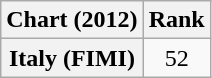<table class="wikitable plainrowheaders" style="text-align:center">
<tr>
<th>Chart (2012)</th>
<th>Rank</th>
</tr>
<tr>
<th scope="row">Italy (FIMI)</th>
<td>52</td>
</tr>
</table>
